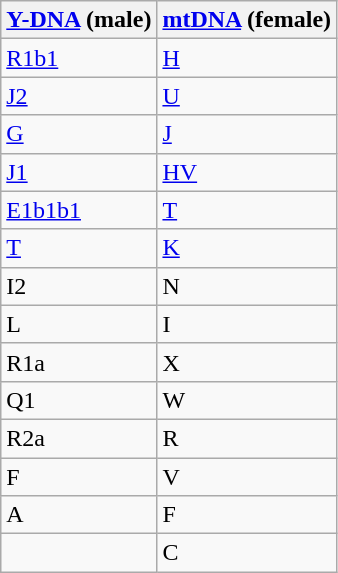<table class="wikitable">
<tr>
<th><a href='#'>Y-DNA</a> (male)</th>
<th><a href='#'>mtDNA</a> (female)</th>
</tr>
<tr>
<td><a href='#'>R1b1</a></td>
<td><a href='#'>H</a></td>
</tr>
<tr>
<td><a href='#'>J2</a></td>
<td><a href='#'>U</a></td>
</tr>
<tr>
<td><a href='#'>G</a></td>
<td><a href='#'>J</a></td>
</tr>
<tr>
<td><a href='#'>J1</a></td>
<td><a href='#'>HV</a></td>
</tr>
<tr>
<td><a href='#'>E1b1b1</a></td>
<td><a href='#'>T</a></td>
</tr>
<tr>
<td><a href='#'>T</a></td>
<td><a href='#'>K</a></td>
</tr>
<tr>
<td>I2</td>
<td>N</td>
</tr>
<tr>
<td>L</td>
<td>I</td>
</tr>
<tr>
<td>R1a</td>
<td>X</td>
</tr>
<tr>
<td>Q1</td>
<td>W</td>
</tr>
<tr>
<td>R2a</td>
<td>R</td>
</tr>
<tr>
<td>F</td>
<td>V</td>
</tr>
<tr>
<td>A</td>
<td>F</td>
</tr>
<tr>
<td></td>
<td>C</td>
</tr>
</table>
